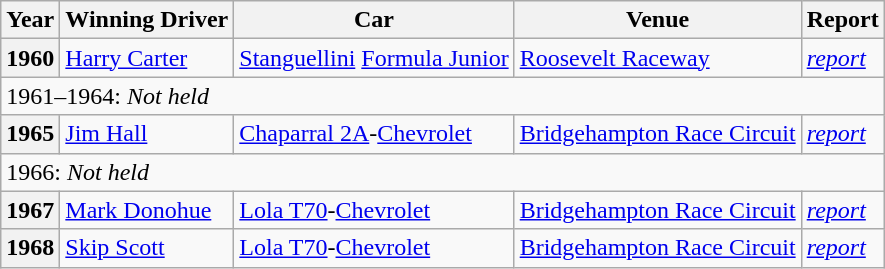<table class="wikitable" font-size:"85%">
<tr>
<th>Year</th>
<th>Winning Driver</th>
<th>Car</th>
<th>Venue</th>
<th>Report</th>
</tr>
<tr>
<th>1960</th>
<td> <a href='#'>Harry Carter</a></td>
<td><a href='#'>Stanguellini</a> <a href='#'>Formula Junior</a></td>
<td><a href='#'>Roosevelt Raceway</a></td>
<td><em><a href='#'>report</a></em></td>
</tr>
<tr>
<td colspan=5>1961–1964: <em>Not held</em></td>
</tr>
<tr>
<th>1965</th>
<td> <a href='#'>Jim Hall</a></td>
<td><a href='#'>Chaparral 2A</a>-<a href='#'>Chevrolet</a></td>
<td><a href='#'>Bridgehampton Race Circuit</a></td>
<td><em><a href='#'>report</a></em></td>
</tr>
<tr>
<td colspan=5>1966: <em>Not held</em></td>
</tr>
<tr>
<th>1967</th>
<td> <a href='#'>Mark Donohue</a></td>
<td><a href='#'>Lola T70</a>-<a href='#'>Chevrolet</a></td>
<td><a href='#'>Bridgehampton Race Circuit</a></td>
<td><em><a href='#'>report</a></em></td>
</tr>
<tr>
<th>1968</th>
<td> <a href='#'>Skip Scott</a></td>
<td><a href='#'>Lola T70</a>-<a href='#'>Chevrolet</a></td>
<td><a href='#'>Bridgehampton Race Circuit</a></td>
<td><em><a href='#'>report</a></em></td>
</tr>
</table>
